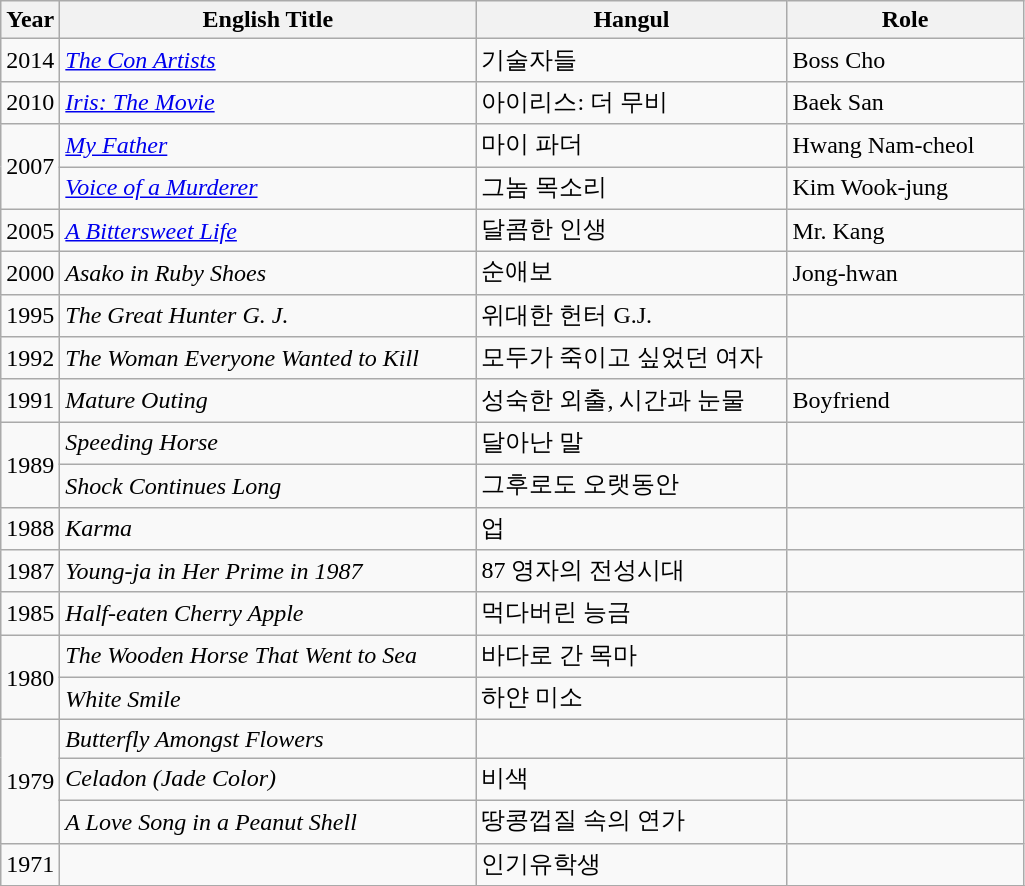<table class="wikitable">
<tr>
<th>Year</th>
<th width = "270pt">English Title</th>
<th width = "200pt">Hangul</th>
<th width = "150pt">Role</th>
</tr>
<tr>
<td>2014</td>
<td><em><a href='#'>The Con Artists</a></em></td>
<td>기술자들</td>
<td>Boss Cho</td>
</tr>
<tr>
<td>2010</td>
<td><em><a href='#'>Iris: The Movie</a></em></td>
<td>아이리스: 더 무비</td>
<td>Baek San</td>
</tr>
<tr>
<td rowspan=2>2007</td>
<td><em><a href='#'>My Father</a></em></td>
<td>마이 파더</td>
<td>Hwang Nam-cheol</td>
</tr>
<tr>
<td><em><a href='#'>Voice of a Murderer</a></em></td>
<td>그놈 목소리</td>
<td>Kim Wook-jung</td>
</tr>
<tr>
<td>2005</td>
<td><em><a href='#'>A Bittersweet Life</a></em></td>
<td>달콤한 인생</td>
<td>Mr. Kang</td>
</tr>
<tr>
<td>2000</td>
<td><em>Asako in Ruby Shoes</em></td>
<td>순애보</td>
<td>Jong-hwan</td>
</tr>
<tr>
<td>1995</td>
<td><em>The Great Hunter G. J.</em></td>
<td>위대한 헌터 G.J.</td>
<td></td>
</tr>
<tr>
<td>1992</td>
<td><em>The Woman Everyone Wanted to Kill</em></td>
<td>모두가 죽이고 싶었던 여자</td>
<td></td>
</tr>
<tr>
<td>1991</td>
<td><em>Mature Outing</em></td>
<td>성숙한 외출, 시간과 눈물</td>
<td>Boyfriend</td>
</tr>
<tr>
<td rowspan=2>1989</td>
<td><em>Speeding Horse</em></td>
<td>달아난 말</td>
<td></td>
</tr>
<tr>
<td><em>Shock Continues Long</em></td>
<td>그후로도 오랫동안</td>
<td></td>
</tr>
<tr>
<td>1988</td>
<td><em>Karma</em></td>
<td>업</td>
<td></td>
</tr>
<tr>
<td>1987</td>
<td><em>Young-ja in Her Prime in 1987</em></td>
<td>87 영자의 전성시대</td>
<td></td>
</tr>
<tr>
<td>1985</td>
<td><em>Half-eaten Cherry Apple</em></td>
<td>먹다버린 능금</td>
<td></td>
</tr>
<tr>
<td rowspan=2>1980</td>
<td><em>The Wooden Horse That Went to Sea</em></td>
<td>바다로 간 목마</td>
<td></td>
</tr>
<tr>
<td><em>White Smile</em></td>
<td>하얀 미소</td>
<td></td>
</tr>
<tr>
<td rowspan=3>1979</td>
<td><em>Butterfly Amongst Flowers</em></td>
<td></td>
<td></td>
</tr>
<tr>
<td><em>Celadon (Jade Color)</em></td>
<td>비색</td>
<td></td>
</tr>
<tr>
<td><em>A Love Song in a Peanut Shell</em></td>
<td>땅콩껍질 속의 연가</td>
<td></td>
</tr>
<tr>
<td>1971</td>
<td></td>
<td>인기유학생</td>
<td></td>
</tr>
<tr>
</tr>
</table>
